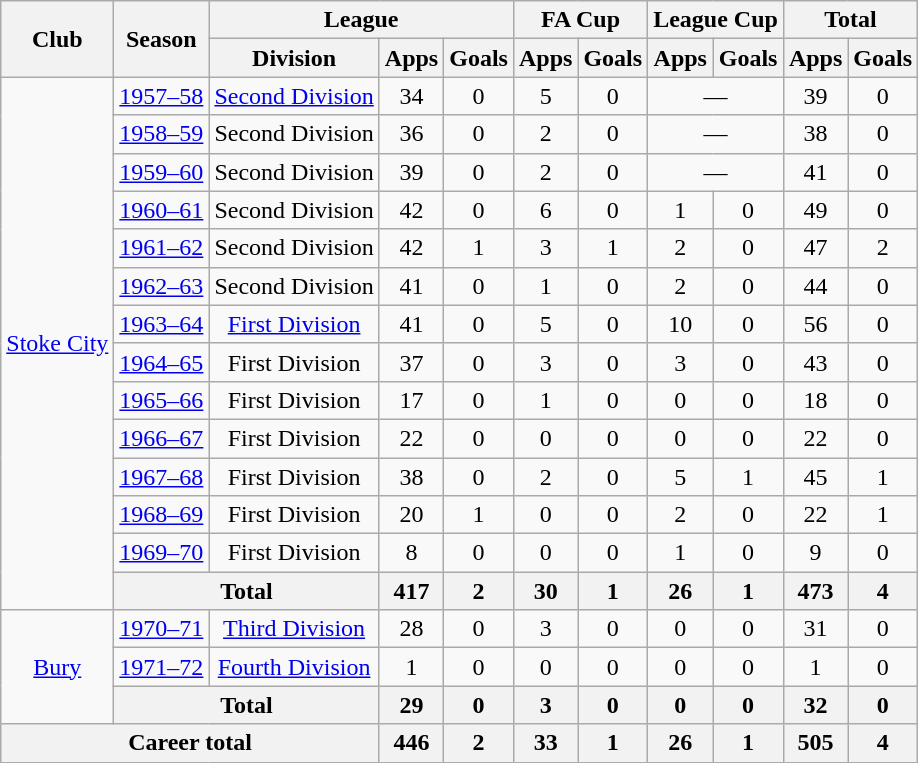<table class="wikitable" style="text-align:center">
<tr>
<th rowspan="2">Club</th>
<th rowspan="2">Season</th>
<th colspan="3">League</th>
<th colspan="2">FA Cup</th>
<th colspan="2">League Cup</th>
<th colspan="2">Total</th>
</tr>
<tr>
<th>Division</th>
<th>Apps</th>
<th>Goals</th>
<th>Apps</th>
<th>Goals</th>
<th>Apps</th>
<th>Goals</th>
<th>Apps</th>
<th>Goals</th>
</tr>
<tr>
<td rowspan="14"><a href='#'>Stoke City</a></td>
<td><a href='#'>1957–58</a></td>
<td><a href='#'>Second Division</a></td>
<td>34</td>
<td>0</td>
<td>5</td>
<td>0</td>
<td colspan="2">—</td>
<td>39</td>
<td>0</td>
</tr>
<tr>
<td><a href='#'>1958–59</a></td>
<td>Second Division</td>
<td>36</td>
<td>0</td>
<td>2</td>
<td>0</td>
<td colspan="2">—</td>
<td>38</td>
<td>0</td>
</tr>
<tr>
<td><a href='#'>1959–60</a></td>
<td>Second Division</td>
<td>39</td>
<td>0</td>
<td>2</td>
<td>0</td>
<td colspan="2">—</td>
<td>41</td>
<td>0</td>
</tr>
<tr>
<td><a href='#'>1960–61</a></td>
<td>Second Division</td>
<td>42</td>
<td>0</td>
<td>6</td>
<td>0</td>
<td>1</td>
<td>0</td>
<td>49</td>
<td>0</td>
</tr>
<tr>
<td><a href='#'>1961–62</a></td>
<td>Second Division</td>
<td>42</td>
<td>1</td>
<td>3</td>
<td>1</td>
<td>2</td>
<td>0</td>
<td>47</td>
<td>2</td>
</tr>
<tr>
<td><a href='#'>1962–63</a></td>
<td>Second Division</td>
<td>41</td>
<td>0</td>
<td>1</td>
<td>0</td>
<td>2</td>
<td>0</td>
<td>44</td>
<td>0</td>
</tr>
<tr>
<td><a href='#'>1963–64</a></td>
<td><a href='#'>First Division</a></td>
<td>41</td>
<td>0</td>
<td>5</td>
<td>0</td>
<td>10</td>
<td>0</td>
<td>56</td>
<td>0</td>
</tr>
<tr>
<td><a href='#'>1964–65</a></td>
<td>First Division</td>
<td>37</td>
<td>0</td>
<td>3</td>
<td>0</td>
<td>3</td>
<td>0</td>
<td>43</td>
<td>0</td>
</tr>
<tr>
<td><a href='#'>1965–66</a></td>
<td>First Division</td>
<td>17</td>
<td>0</td>
<td>1</td>
<td>0</td>
<td>0</td>
<td>0</td>
<td>18</td>
<td>0</td>
</tr>
<tr>
<td><a href='#'>1966–67</a></td>
<td>First Division</td>
<td>22</td>
<td>0</td>
<td>0</td>
<td>0</td>
<td>0</td>
<td>0</td>
<td>22</td>
<td>0</td>
</tr>
<tr>
<td><a href='#'>1967–68</a></td>
<td>First Division</td>
<td>38</td>
<td>0</td>
<td>2</td>
<td>0</td>
<td>5</td>
<td>1</td>
<td>45</td>
<td>1</td>
</tr>
<tr>
<td><a href='#'>1968–69</a></td>
<td>First Division</td>
<td>20</td>
<td>1</td>
<td>0</td>
<td>0</td>
<td>2</td>
<td>0</td>
<td>22</td>
<td>1</td>
</tr>
<tr>
<td><a href='#'>1969–70</a></td>
<td>First Division</td>
<td>8</td>
<td>0</td>
<td>0</td>
<td>0</td>
<td>1</td>
<td>0</td>
<td>9</td>
<td>0</td>
</tr>
<tr>
<th colspan="2">Total</th>
<th>417</th>
<th>2</th>
<th>30</th>
<th>1</th>
<th>26</th>
<th>1</th>
<th>473</th>
<th>4</th>
</tr>
<tr>
<td rowspan="3"><a href='#'>Bury</a></td>
<td><a href='#'>1970–71</a></td>
<td><a href='#'>Third Division</a></td>
<td>28</td>
<td>0</td>
<td>3</td>
<td>0</td>
<td>0</td>
<td>0</td>
<td>31</td>
<td>0</td>
</tr>
<tr>
<td><a href='#'>1971–72</a></td>
<td><a href='#'>Fourth Division</a></td>
<td>1</td>
<td>0</td>
<td>0</td>
<td>0</td>
<td>0</td>
<td>0</td>
<td>1</td>
<td>0</td>
</tr>
<tr>
<th colspan="2">Total</th>
<th>29</th>
<th>0</th>
<th>3</th>
<th>0</th>
<th>0</th>
<th>0</th>
<th>32</th>
<th>0</th>
</tr>
<tr>
<th colspan="3">Career total</th>
<th>446</th>
<th>2</th>
<th>33</th>
<th>1</th>
<th>26</th>
<th>1</th>
<th>505</th>
<th>4</th>
</tr>
</table>
